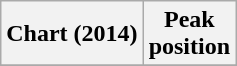<table class="wikitable sortable plainrowheaders">
<tr>
<th scope="col">Chart (2014)</th>
<th scope="col">Peak<br>position</th>
</tr>
<tr>
</tr>
</table>
